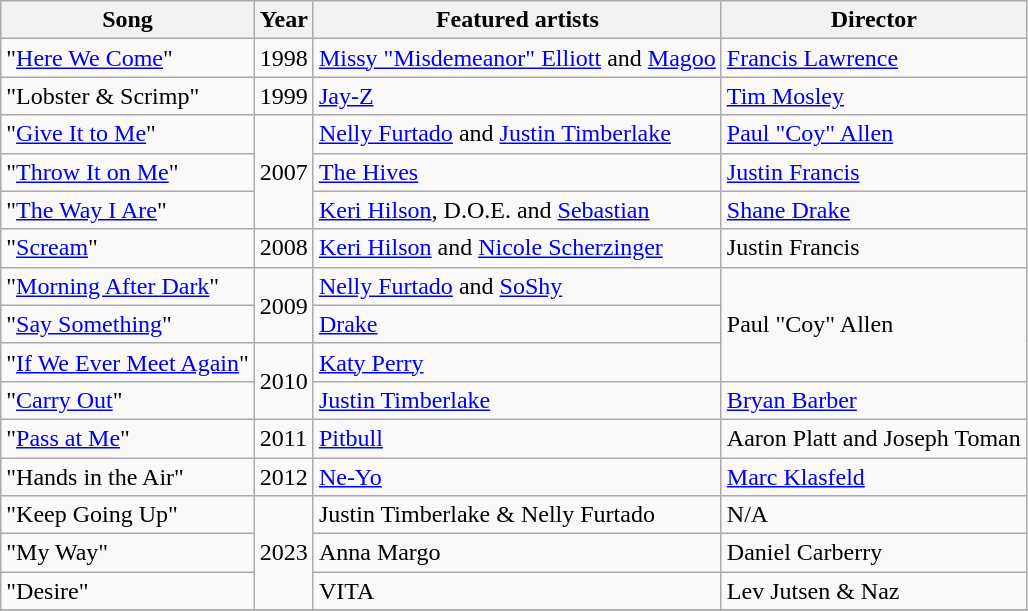<table class="wikitable">
<tr>
<th>Song</th>
<th>Year</th>
<th>Featured artists</th>
<th>Director</th>
</tr>
<tr>
<td>"<a href='#'>Here We Come</a>"</td>
<td>1998</td>
<td><a href='#'>Missy "Misdemeanor" Elliott</a> and <a href='#'>Magoo</a></td>
<td><a href='#'>Francis Lawrence</a></td>
</tr>
<tr>
<td>"Lobster & Scrimp"</td>
<td>1999</td>
<td><a href='#'>Jay-Z</a></td>
<td><a href='#'>Tim Mosley</a></td>
</tr>
<tr>
<td>"<a href='#'>Give It to Me</a>"</td>
<td style="text-align:center;" rowspan="3">2007</td>
<td><a href='#'>Nelly Furtado</a> and <a href='#'>Justin Timberlake</a></td>
<td><a href='#'>Paul "Coy" Allen</a></td>
</tr>
<tr>
<td>"<a href='#'>Throw It on Me</a>"</td>
<td><a href='#'>The Hives</a></td>
<td><a href='#'>Justin Francis</a></td>
</tr>
<tr>
<td>"<a href='#'>The Way I Are</a>"</td>
<td><a href='#'>Keri Hilson</a>, D.O.E. and <a href='#'>Sebastian</a></td>
<td><a href='#'>Shane Drake</a></td>
</tr>
<tr>
<td>"<a href='#'>Scream</a>"</td>
<td>2008</td>
<td><a href='#'>Keri Hilson</a> and <a href='#'>Nicole Scherzinger</a></td>
<td>Justin Francis</td>
</tr>
<tr>
<td>"<a href='#'>Morning After Dark</a>"</td>
<td style="text-align:center;" rowspan="2">2009</td>
<td><a href='#'>Nelly Furtado</a> and <a href='#'>SoShy</a></td>
<td rowspan="3">Paul "Coy" Allen</td>
</tr>
<tr>
<td>"<a href='#'>Say Something</a>"</td>
<td><a href='#'>Drake</a></td>
</tr>
<tr>
<td>"<a href='#'>If We Ever Meet Again</a>"</td>
<td style="text-align:center;" rowspan="2">2010</td>
<td><a href='#'>Katy Perry</a></td>
</tr>
<tr>
<td>"<a href='#'>Carry Out</a>"</td>
<td><a href='#'>Justin Timberlake</a></td>
<td><a href='#'>Bryan Barber</a></td>
</tr>
<tr>
<td>"<a href='#'>Pass at Me</a>"</td>
<td>2011</td>
<td><a href='#'>Pitbull</a></td>
<td>Aaron Platt and Joseph Toman</td>
</tr>
<tr>
<td>"Hands in the Air"</td>
<td>2012</td>
<td><a href='#'>Ne-Yo</a></td>
<td><a href='#'>Marc Klasfeld</a></td>
</tr>
<tr>
<td>"Keep Going Up"</td>
<td rowspan="3">2023</td>
<td>Justin Timberlake & Nelly Furtado</td>
<td>N/A</td>
</tr>
<tr>
<td>"My Way"</td>
<td>Anna Margo</td>
<td>Daniel Carberry</td>
</tr>
<tr>
<td>"Desire"</td>
<td>VITA</td>
<td>Lev Jutsen & Naz</td>
</tr>
<tr>
</tr>
</table>
